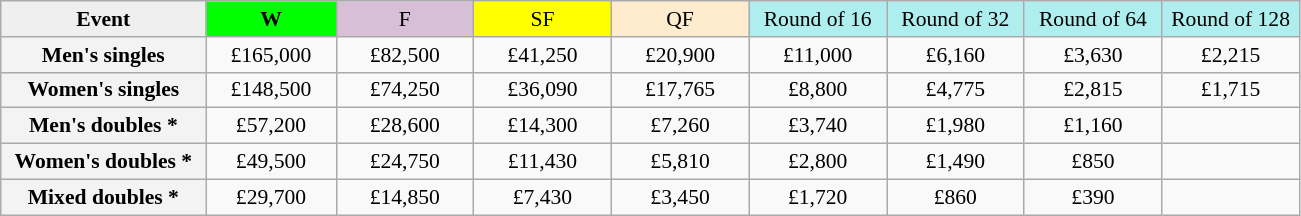<table class=wikitable style=font-size:90%;text-align:center>
<tr>
<td style="width:130px; background:#efefef;"><strong>Event</strong></td>
<td style="width:80px; background:lime;"><strong>W</strong></td>
<td style="width:85px; background:thistle;">F</td>
<td style="width:85px; background:#ff0;">SF</td>
<td style="width:85px; background:#ffebcd;">QF</td>
<td style="width:85px; background:#afeeee;">Round of 16</td>
<td style="width:85px; background:#afeeee;">Round of 32</td>
<td style="width:85px; background:#afeeee;">Round of 64</td>
<td style="width:85px; background:#afeeee;">Round of 128</td>
</tr>
<tr>
<td style="background:#f3f3f3;"><strong>Men's singles</strong></td>
<td>£165,000</td>
<td>£82,500</td>
<td>£41,250</td>
<td>£20,900</td>
<td>£11,000</td>
<td>£6,160</td>
<td>£3,630</td>
<td>£2,215</td>
</tr>
<tr>
<td style="background:#f3f3f3;"><strong>Women's singles</strong></td>
<td>£148,500</td>
<td>£74,250</td>
<td>£36,090</td>
<td>£17,765</td>
<td>£8,800</td>
<td>£4,775</td>
<td>£2,815</td>
<td>£1,715</td>
</tr>
<tr>
<td style="background:#f3f3f3;"><strong>Men's doubles *</strong></td>
<td>£57,200</td>
<td>£28,600</td>
<td>£14,300</td>
<td>£7,260</td>
<td>£3,740</td>
<td>£1,980</td>
<td>£1,160</td>
<td></td>
</tr>
<tr>
<td style="background:#f3f3f3;"><strong>Women's doubles *</strong></td>
<td>£49,500</td>
<td>£24,750</td>
<td>£11,430</td>
<td>£5,810</td>
<td>£2,800</td>
<td>£1,490</td>
<td>£850</td>
<td></td>
</tr>
<tr>
<td style="background:#f3f3f3;"><strong>Mixed doubles *</strong></td>
<td>£29,700</td>
<td>£14,850</td>
<td>£7,430</td>
<td>£3,450</td>
<td>£1,720</td>
<td>£860</td>
<td>£390</td>
<td></td>
</tr>
</table>
